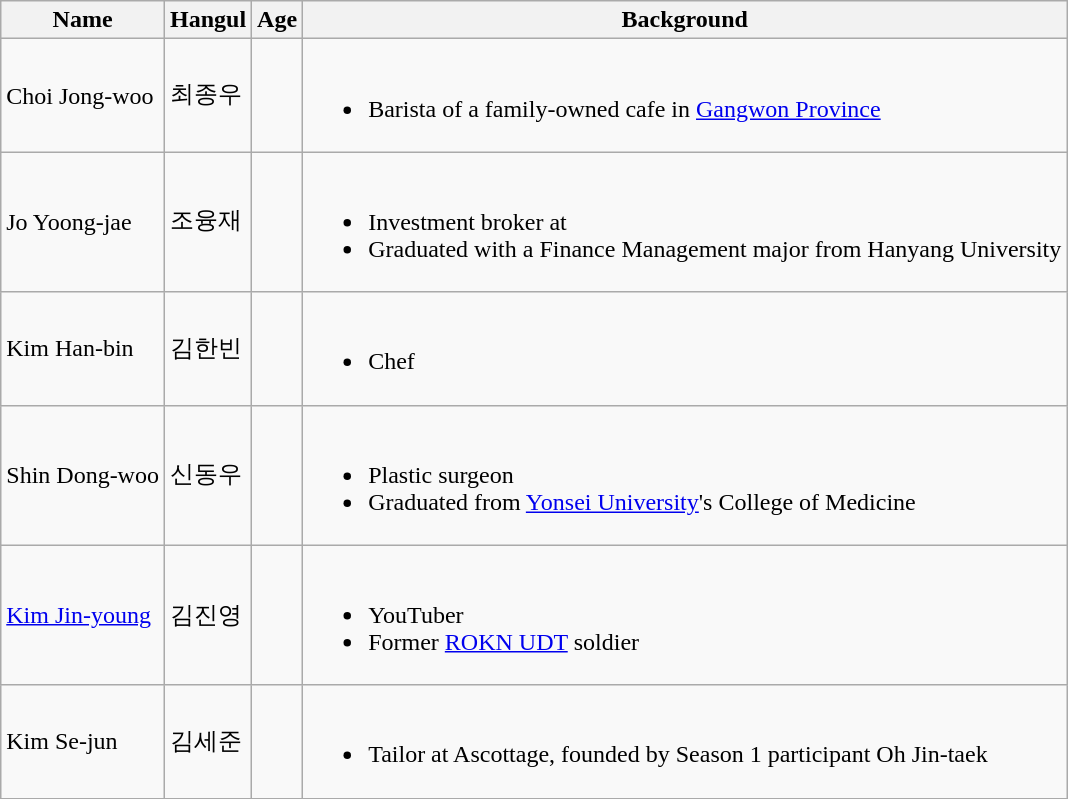<table class="wikitable">
<tr>
<th>Name</th>
<th>Hangul</th>
<th>Age</th>
<th>Background</th>
</tr>
<tr>
<td>Choi Jong-woo</td>
<td>최종우</td>
<td></td>
<td><br><ul><li>Barista of a family-owned cafe in <a href='#'>Gangwon Province</a></li></ul></td>
</tr>
<tr>
<td>Jo Yoong-jae</td>
<td>조융재</td>
<td></td>
<td><br><ul><li>Investment broker at </li><li>Graduated with a Finance Management major from Hanyang University</li></ul></td>
</tr>
<tr>
<td>Kim Han-bin</td>
<td>김한빈</td>
<td></td>
<td><br><ul><li>Chef</li></ul></td>
</tr>
<tr>
<td>Shin Dong-woo</td>
<td>신동우</td>
<td></td>
<td><br><ul><li>Plastic surgeon</li><li>Graduated from <a href='#'>Yonsei University</a>'s College of Medicine</li></ul></td>
</tr>
<tr>
<td><a href='#'>Kim Jin-young</a></td>
<td>김진영</td>
<td></td>
<td><br><ul><li>YouTuber</li><li>Former <a href='#'>ROKN UDT</a> soldier</li></ul></td>
</tr>
<tr>
<td>Kim Se-jun</td>
<td>김세준</td>
<td></td>
<td><br><ul><li>Tailor at Ascottage, founded by Season 1 participant Oh Jin-taek</li></ul></td>
</tr>
</table>
